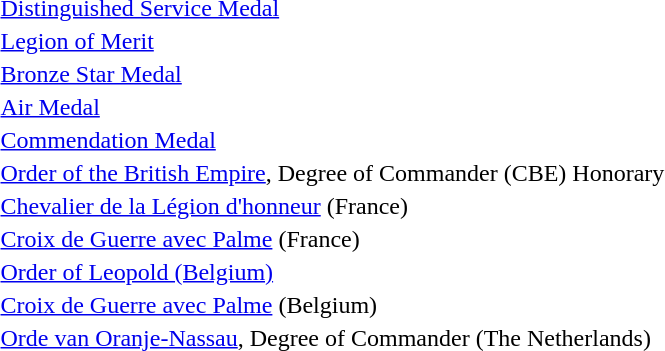<table>
<tr>
<td></td>
<td><a href='#'>Distinguished Service Medal</a></td>
</tr>
<tr>
<td></td>
<td><a href='#'>Legion of Merit</a></td>
</tr>
<tr>
<td></td>
<td><a href='#'>Bronze Star Medal</a></td>
</tr>
<tr>
<td></td>
<td><a href='#'>Air Medal</a></td>
</tr>
<tr>
<td></td>
<td><a href='#'>Commendation Medal</a></td>
</tr>
<tr>
<td></td>
<td><a href='#'>Order of the British Empire</a>, Degree of Commander (CBE) Honorary</td>
</tr>
<tr>
<td></td>
<td><a href='#'>Chevalier de la Légion d'honneur</a> (France)</td>
</tr>
<tr>
<td></td>
<td><a href='#'>Croix de Guerre avec Palme</a> (France)</td>
</tr>
<tr>
<td></td>
<td><a href='#'>Order of Leopold (Belgium)</a></td>
</tr>
<tr>
<td></td>
<td><a href='#'>Croix de Guerre avec Palme</a> (Belgium)</td>
</tr>
<tr>
<td></td>
<td><a href='#'>Orde van Oranje-Nassau</a>, Degree of Commander (The Netherlands)</td>
</tr>
</table>
